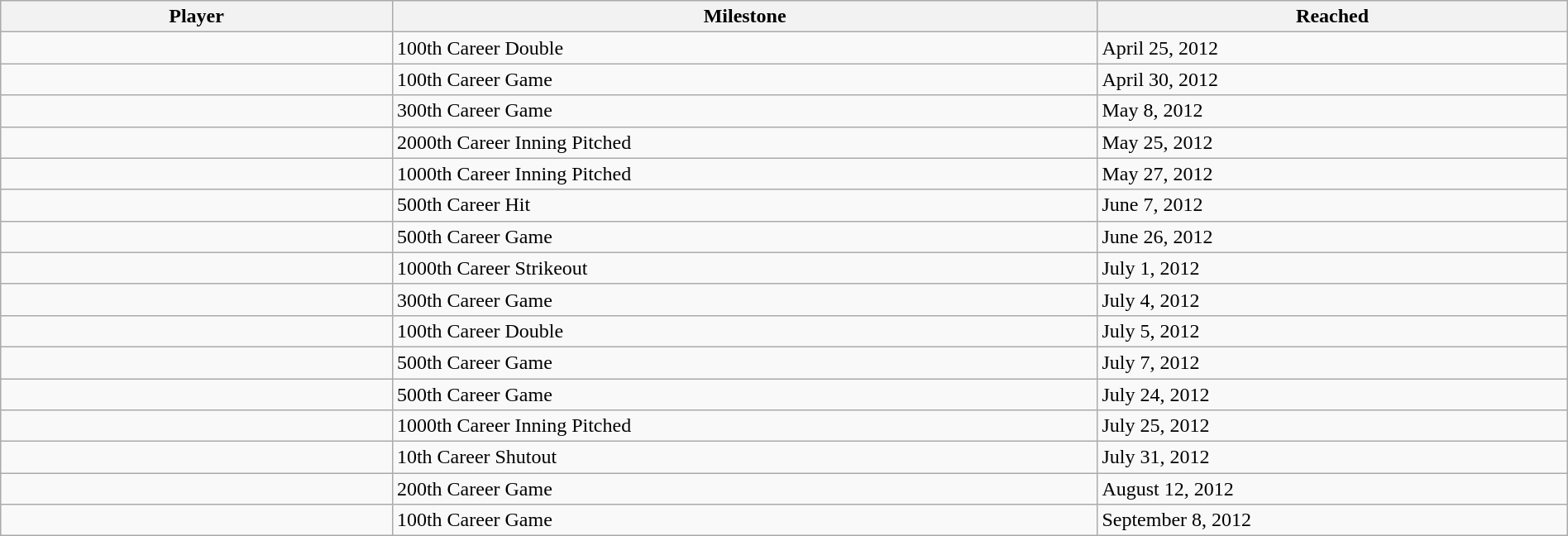<table class="wikitable sortable" style="width:100%;">
<tr align=center>
<th style="width:25%;">Player</th>
<th style="width:45%;">Milestone</th>
<th style="width:30%;" data-sort-type="date">Reached</th>
</tr>
<tr>
<td></td>
<td>100th Career Double</td>
<td>April 25, 2012</td>
</tr>
<tr>
<td></td>
<td>100th Career Game</td>
<td>April 30, 2012</td>
</tr>
<tr>
<td></td>
<td>300th Career Game</td>
<td>May 8, 2012</td>
</tr>
<tr>
<td></td>
<td>2000th Career Inning Pitched</td>
<td>May 25, 2012</td>
</tr>
<tr>
<td></td>
<td>1000th Career Inning Pitched</td>
<td>May 27, 2012</td>
</tr>
<tr>
<td></td>
<td>500th Career Hit</td>
<td>June 7, 2012</td>
</tr>
<tr>
<td></td>
<td>500th Career Game</td>
<td>June 26, 2012</td>
</tr>
<tr>
<td></td>
<td>1000th Career Strikeout</td>
<td>July 1, 2012</td>
</tr>
<tr>
<td></td>
<td>300th Career Game</td>
<td>July 4, 2012</td>
</tr>
<tr>
<td></td>
<td>100th Career Double</td>
<td>July 5, 2012</td>
</tr>
<tr>
<td></td>
<td>500th Career Game</td>
<td>July 7, 2012</td>
</tr>
<tr>
<td></td>
<td>500th Career Game</td>
<td>July 24, 2012</td>
</tr>
<tr>
<td></td>
<td>1000th Career Inning Pitched</td>
<td>July 25, 2012</td>
</tr>
<tr>
<td></td>
<td>10th Career Shutout</td>
<td>July 31, 2012</td>
</tr>
<tr>
<td></td>
<td>200th Career Game</td>
<td>August 12, 2012</td>
</tr>
<tr>
<td></td>
<td>100th Career Game</td>
<td>September 8, 2012</td>
</tr>
</table>
